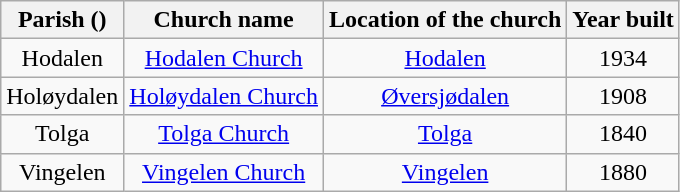<table class="wikitable" style="text-align:center">
<tr>
<th>Parish ()</th>
<th>Church name</th>
<th>Location of the church</th>
<th>Year built</th>
</tr>
<tr>
<td rowspan="1">Hodalen</td>
<td><a href='#'>Hodalen Church</a></td>
<td><a href='#'>Hodalen</a></td>
<td>1934</td>
</tr>
<tr>
<td rowspan="1">Holøydalen</td>
<td><a href='#'>Holøydalen Church</a></td>
<td><a href='#'>Øversjødalen</a></td>
<td>1908</td>
</tr>
<tr>
<td rowspan="1">Tolga</td>
<td><a href='#'>Tolga Church</a></td>
<td><a href='#'>Tolga</a></td>
<td>1840</td>
</tr>
<tr>
<td rowspan="1">Vingelen</td>
<td><a href='#'>Vingelen Church</a></td>
<td><a href='#'>Vingelen</a></td>
<td>1880</td>
</tr>
</table>
